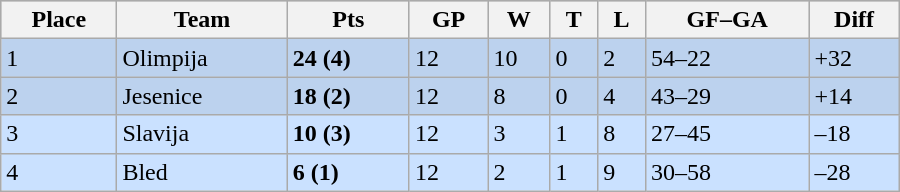<table class="wikitable" width="600px">
<tr style="background-color:#c0c0c0;">
<th>Place</th>
<th>Team</th>
<th>Pts</th>
<th>GP</th>
<th>W</th>
<th>T</th>
<th>L</th>
<th>GF–GA</th>
<th>Diff</th>
</tr>
<tr bgcolor="#BCD2EE">
<td>1</td>
<td>Olimpija</td>
<td><strong>24 (4)</strong></td>
<td>12</td>
<td>10</td>
<td>0</td>
<td>2</td>
<td>54–22</td>
<td>+32</td>
</tr>
<tr bgcolor="#BCD2EE">
<td>2</td>
<td>Jesenice</td>
<td><strong>18 (2)</strong></td>
<td>12</td>
<td>8</td>
<td>0</td>
<td>4</td>
<td>43–29</td>
<td>+14</td>
</tr>
<tr bgcolor="#CAE1FF">
<td>3</td>
<td>Slavija</td>
<td><strong>10 (3)</strong></td>
<td>12</td>
<td>3</td>
<td>1</td>
<td>8</td>
<td>27–45</td>
<td>–18</td>
</tr>
<tr bgcolor="#CAE1FF">
<td>4</td>
<td>Bled</td>
<td><strong>6 (1)</strong></td>
<td>12</td>
<td>2</td>
<td>1</td>
<td>9</td>
<td>30–58</td>
<td>–28</td>
</tr>
</table>
